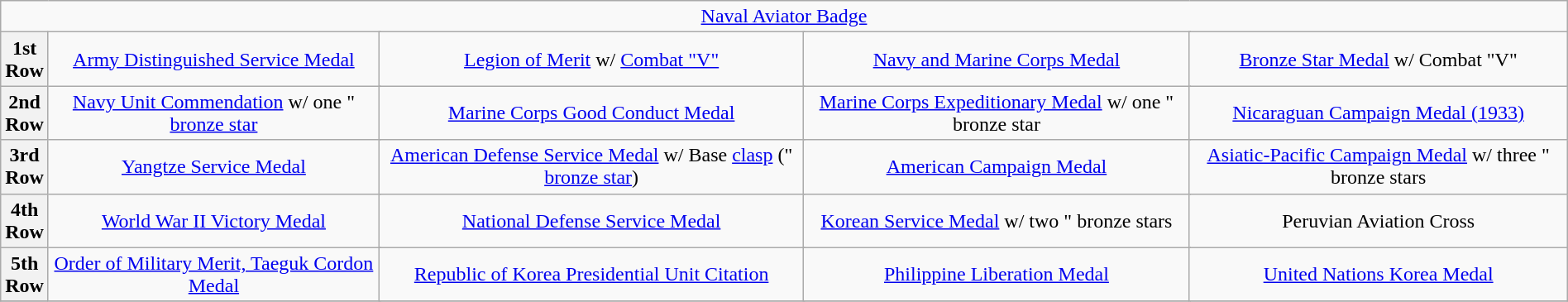<table class="wikitable" style="margin:1em auto; text-align:center;">
<tr>
<td colspan="14"><a href='#'>Naval Aviator Badge</a></td>
</tr>
<tr>
<th>1st<br>Row</th>
<td colspan="4"><a href='#'>Army Distinguished Service Medal</a></td>
<td colspan="4"><a href='#'>Legion of Merit</a> w/ <a href='#'>Combat "V"</a></td>
<td colspan="4"><a href='#'>Navy and Marine Corps Medal</a></td>
<td colspan="4"><a href='#'>Bronze Star Medal</a> w/ Combat "V"</td>
</tr>
<tr>
<th>2nd<br>Row</th>
<td colspan="4"><a href='#'>Navy Unit Commendation</a> w/ one " <a href='#'>bronze star</a></td>
<td colspan="4"><a href='#'>Marine Corps Good Conduct Medal</a></td>
<td colspan="4"><a href='#'>Marine Corps Expeditionary Medal</a> w/ one " bronze star</td>
<td colspan="4"><a href='#'>Nicaraguan Campaign Medal (1933)</a></td>
</tr>
<tr>
<th>3rd<br>Row</th>
<td colspan="4"><a href='#'>Yangtze Service Medal</a></td>
<td colspan="4"><a href='#'>American Defense Service Medal</a> w/ Base <a href='#'>clasp</a> (" <a href='#'>bronze star</a>)</td>
<td colspan="4"><a href='#'>American Campaign Medal</a></td>
<td colspan="4"><a href='#'>Asiatic-Pacific Campaign Medal</a> w/ three " bronze stars</td>
</tr>
<tr>
<th>4th<br>Row</th>
<td colspan="4"><a href='#'>World War II Victory Medal</a></td>
<td colspan="4"><a href='#'>National Defense Service Medal</a></td>
<td colspan="4"><a href='#'>Korean Service Medal</a> w/ two " bronze stars</td>
<td colspan="4">Peruvian Aviation Cross</td>
</tr>
<tr>
<th>5th<br>Row</th>
<td colspan="4"><a href='#'>Order of Military Merit, Taeguk Cordon Medal</a></td>
<td colspan="4"><a href='#'>Republic of Korea Presidential Unit Citation</a></td>
<td colspan="4"><a href='#'>Philippine Liberation Medal</a></td>
<td colspan="4"><a href='#'>United Nations Korea Medal</a></td>
</tr>
<tr>
</tr>
</table>
